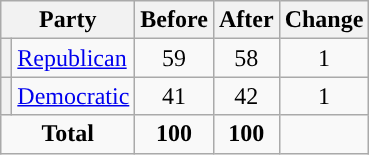<table class="wikitable" style="text-align:center;">
<tr>
<th colspan="2">Party</th>
<th>Before</th>
<th>After</th>
<th>Change</th>
</tr>
<tr>
<th style="background-color:"></th>
<td style="text-align:left;"><a href='#'>Republican</a></td>
<td>59</td>
<td>58</td>
<td> 1</td>
</tr>
<tr>
<th style="background-color:"></th>
<td style="text-align:left;"><a href='#'>Democratic</a></td>
<td>41</td>
<td>42</td>
<td> 1</td>
</tr>
<tr>
<td colspan="2"><strong>Total</strong></td>
<td><strong>100</strong></td>
<td><strong>100</strong></td>
<td></td>
</tr>
</table>
